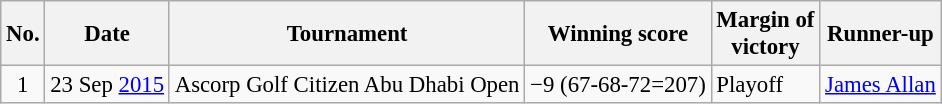<table class="wikitable" style="font-size:95%;">
<tr>
<th>No.</th>
<th>Date</th>
<th>Tournament</th>
<th>Winning score</th>
<th>Margin of<br>victory</th>
<th>Runner-up</th>
</tr>
<tr>
<td align=center>1</td>
<td align=right>23 Sep <a href='#'>2015</a></td>
<td>Ascorp Golf Citizen Abu Dhabi Open</td>
<td>−9 (67-68-72=207)</td>
<td>Playoff</td>
<td> <a href='#'>James Allan</a></td>
</tr>
</table>
